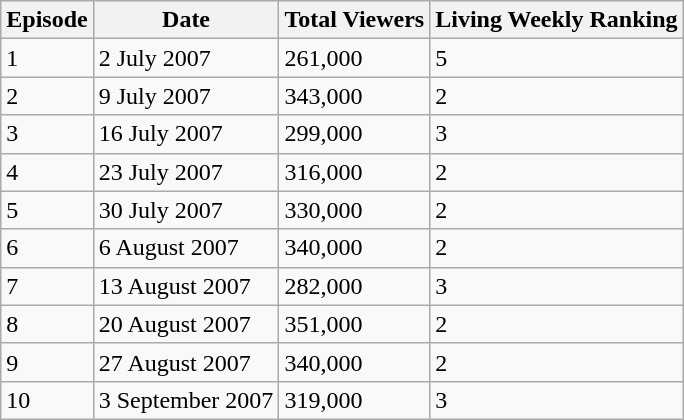<table class="wikitable" border="1">
<tr>
<th>Episode</th>
<th>Date</th>
<th>Total Viewers</th>
<th>Living Weekly Ranking</th>
</tr>
<tr>
<td>1</td>
<td>2 July 2007</td>
<td>261,000</td>
<td>5</td>
</tr>
<tr>
<td>2</td>
<td>9 July 2007</td>
<td>343,000</td>
<td>2</td>
</tr>
<tr>
<td>3</td>
<td>16 July 2007</td>
<td>299,000</td>
<td>3</td>
</tr>
<tr>
<td>4</td>
<td>23 July 2007</td>
<td>316,000</td>
<td>2</td>
</tr>
<tr>
<td>5</td>
<td>30 July 2007</td>
<td>330,000</td>
<td>2</td>
</tr>
<tr>
<td>6</td>
<td>6 August 2007</td>
<td>340,000</td>
<td>2</td>
</tr>
<tr>
<td>7</td>
<td>13 August 2007</td>
<td>282,000</td>
<td>3</td>
</tr>
<tr>
<td>8</td>
<td>20 August 2007</td>
<td>351,000</td>
<td>2</td>
</tr>
<tr>
<td>9</td>
<td>27 August 2007</td>
<td>340,000</td>
<td>2</td>
</tr>
<tr>
<td>10</td>
<td>3 September 2007</td>
<td>319,000</td>
<td>3</td>
</tr>
</table>
